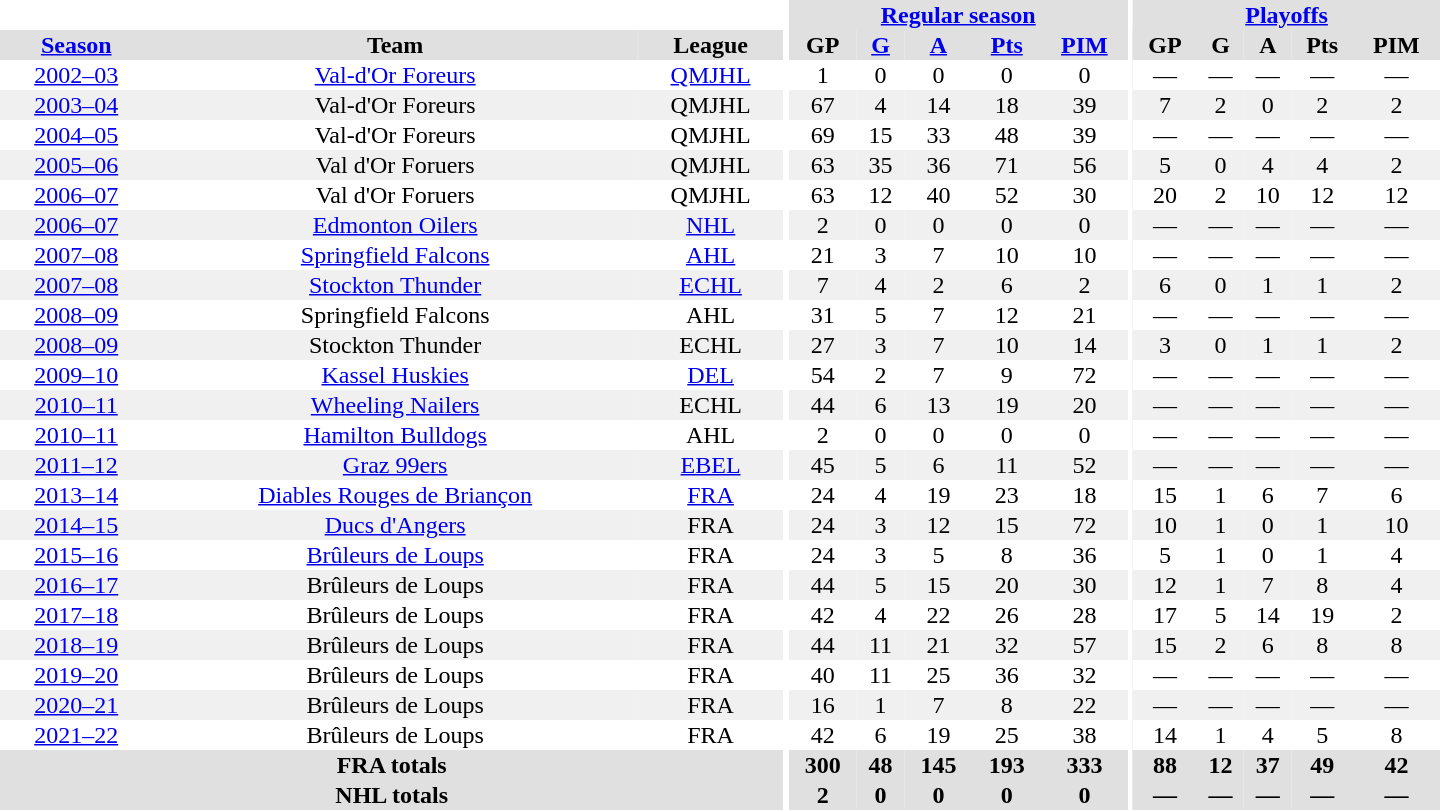<table border="0" cellpadding="1" cellspacing="0" style="text-align:center; width:60em">
<tr bgcolor="#e0e0e0">
<th colspan="3" bgcolor="#ffffff"></th>
<th rowspan="100" bgcolor="#ffffff"></th>
<th colspan="5"><a href='#'>Regular season</a></th>
<th rowspan="100" bgcolor="#ffffff"></th>
<th colspan="5"><a href='#'>Playoffs</a></th>
</tr>
<tr bgcolor="#e0e0e0">
<th><a href='#'>Season</a></th>
<th>Team</th>
<th>League</th>
<th>GP</th>
<th><a href='#'>G</a></th>
<th><a href='#'>A</a></th>
<th><a href='#'>Pts</a></th>
<th><a href='#'>PIM</a></th>
<th>GP</th>
<th>G</th>
<th>A</th>
<th>Pts</th>
<th>PIM</th>
</tr>
<tr>
<td><a href='#'>2002–03</a></td>
<td><a href='#'>Val-d'Or Foreurs</a></td>
<td><a href='#'>QMJHL</a></td>
<td>1</td>
<td>0</td>
<td>0</td>
<td>0</td>
<td>0</td>
<td>—</td>
<td>—</td>
<td>—</td>
<td>—</td>
<td>—</td>
</tr>
<tr bgcolor="#f0f0f0">
<td><a href='#'>2003–04</a></td>
<td>Val-d'Or Foreurs</td>
<td>QMJHL</td>
<td>67</td>
<td>4</td>
<td>14</td>
<td>18</td>
<td>39</td>
<td>7</td>
<td>2</td>
<td>0</td>
<td>2</td>
<td>2</td>
</tr>
<tr>
<td><a href='#'>2004–05</a></td>
<td>Val-d'Or Foreurs</td>
<td>QMJHL</td>
<td>69</td>
<td>15</td>
<td>33</td>
<td>48</td>
<td>39</td>
<td>—</td>
<td>—</td>
<td>—</td>
<td>—</td>
<td>—</td>
</tr>
<tr bgcolor="#f0f0f0">
<td><a href='#'>2005–06</a></td>
<td>Val d'Or Foruers</td>
<td>QMJHL</td>
<td>63</td>
<td>35</td>
<td>36</td>
<td>71</td>
<td>56</td>
<td>5</td>
<td>0</td>
<td>4</td>
<td>4</td>
<td>2</td>
</tr>
<tr>
<td><a href='#'>2006–07</a></td>
<td>Val d'Or Foruers</td>
<td>QMJHL</td>
<td>63</td>
<td>12</td>
<td>40</td>
<td>52</td>
<td>30</td>
<td>20</td>
<td>2</td>
<td>10</td>
<td>12</td>
<td>12</td>
</tr>
<tr bgcolor="#f0f0f0">
<td><a href='#'>2006–07</a></td>
<td><a href='#'>Edmonton Oilers</a></td>
<td><a href='#'>NHL</a></td>
<td>2</td>
<td>0</td>
<td>0</td>
<td>0</td>
<td>0</td>
<td>—</td>
<td>—</td>
<td>—</td>
<td>—</td>
<td>—</td>
</tr>
<tr>
<td><a href='#'>2007–08</a></td>
<td><a href='#'>Springfield Falcons</a></td>
<td><a href='#'>AHL</a></td>
<td>21</td>
<td>3</td>
<td>7</td>
<td>10</td>
<td>10</td>
<td>—</td>
<td>—</td>
<td>—</td>
<td>—</td>
<td>—</td>
</tr>
<tr bgcolor="#f0f0f0">
<td><a href='#'>2007–08</a></td>
<td><a href='#'>Stockton Thunder</a></td>
<td><a href='#'>ECHL</a></td>
<td>7</td>
<td>4</td>
<td>2</td>
<td>6</td>
<td>2</td>
<td>6</td>
<td>0</td>
<td>1</td>
<td>1</td>
<td>2</td>
</tr>
<tr>
<td><a href='#'>2008–09</a></td>
<td>Springfield Falcons</td>
<td>AHL</td>
<td>31</td>
<td>5</td>
<td>7</td>
<td>12</td>
<td>21</td>
<td>—</td>
<td>—</td>
<td>—</td>
<td>—</td>
<td>—</td>
</tr>
<tr bgcolor="#f0f0f0">
<td><a href='#'>2008–09</a></td>
<td>Stockton Thunder</td>
<td>ECHL</td>
<td>27</td>
<td>3</td>
<td>7</td>
<td>10</td>
<td>14</td>
<td>3</td>
<td>0</td>
<td>1</td>
<td>1</td>
<td>2</td>
</tr>
<tr>
<td><a href='#'>2009–10</a></td>
<td><a href='#'>Kassel Huskies</a></td>
<td><a href='#'>DEL</a></td>
<td>54</td>
<td>2</td>
<td>7</td>
<td>9</td>
<td>72</td>
<td>—</td>
<td>—</td>
<td>—</td>
<td>—</td>
<td>—</td>
</tr>
<tr bgcolor="#f0f0f0">
<td><a href='#'>2010–11</a></td>
<td><a href='#'>Wheeling Nailers</a></td>
<td>ECHL</td>
<td>44</td>
<td>6</td>
<td>13</td>
<td>19</td>
<td>20</td>
<td>—</td>
<td>—</td>
<td>—</td>
<td>—</td>
<td>—</td>
</tr>
<tr>
<td><a href='#'>2010–11</a></td>
<td><a href='#'>Hamilton Bulldogs</a></td>
<td>AHL</td>
<td>2</td>
<td>0</td>
<td>0</td>
<td>0</td>
<td>0</td>
<td>—</td>
<td>—</td>
<td>—</td>
<td>—</td>
<td>—</td>
</tr>
<tr bgcolor="#f0f0f0">
<td><a href='#'>2011–12</a></td>
<td><a href='#'>Graz 99ers</a></td>
<td><a href='#'>EBEL</a></td>
<td>45</td>
<td>5</td>
<td>6</td>
<td>11</td>
<td>52</td>
<td>—</td>
<td>—</td>
<td>—</td>
<td>—</td>
<td>—</td>
</tr>
<tr>
<td><a href='#'>2013–14</a></td>
<td><a href='#'>Diables Rouges de Briançon</a></td>
<td><a href='#'>FRA</a></td>
<td>24</td>
<td>4</td>
<td>19</td>
<td>23</td>
<td>18</td>
<td>15</td>
<td>1</td>
<td>6</td>
<td>7</td>
<td>6</td>
</tr>
<tr bgcolor="#f0f0f0">
<td><a href='#'>2014–15</a></td>
<td><a href='#'>Ducs d'Angers</a></td>
<td>FRA</td>
<td>24</td>
<td>3</td>
<td>12</td>
<td>15</td>
<td>72</td>
<td>10</td>
<td>1</td>
<td>0</td>
<td>1</td>
<td>10</td>
</tr>
<tr>
<td><a href='#'>2015–16</a></td>
<td><a href='#'>Brûleurs de Loups</a></td>
<td>FRA</td>
<td>24</td>
<td>3</td>
<td>5</td>
<td>8</td>
<td>36</td>
<td>5</td>
<td>1</td>
<td>0</td>
<td>1</td>
<td>4</td>
</tr>
<tr bgcolor="#f0f0f0">
<td><a href='#'>2016–17</a></td>
<td>Brûleurs de Loups</td>
<td>FRA</td>
<td>44</td>
<td>5</td>
<td>15</td>
<td>20</td>
<td>30</td>
<td>12</td>
<td>1</td>
<td>7</td>
<td>8</td>
<td>4</td>
</tr>
<tr>
<td><a href='#'>2017–18</a></td>
<td>Brûleurs de Loups</td>
<td>FRA</td>
<td>42</td>
<td>4</td>
<td>22</td>
<td>26</td>
<td>28</td>
<td>17</td>
<td>5</td>
<td>14</td>
<td>19</td>
<td>2</td>
</tr>
<tr bgcolor="#f0f0f0">
<td><a href='#'>2018–19</a></td>
<td>Brûleurs de Loups</td>
<td>FRA</td>
<td>44</td>
<td>11</td>
<td>21</td>
<td>32</td>
<td>57</td>
<td>15</td>
<td>2</td>
<td>6</td>
<td>8</td>
<td>8</td>
</tr>
<tr>
<td><a href='#'>2019–20</a></td>
<td>Brûleurs de Loups</td>
<td>FRA</td>
<td>40</td>
<td>11</td>
<td>25</td>
<td>36</td>
<td>32</td>
<td>—</td>
<td>—</td>
<td>—</td>
<td>—</td>
<td>—</td>
</tr>
<tr bgcolor="#f0f0f0">
<td><a href='#'>2020–21</a></td>
<td>Brûleurs de Loups</td>
<td>FRA</td>
<td>16</td>
<td>1</td>
<td>7</td>
<td>8</td>
<td>22</td>
<td>—</td>
<td>—</td>
<td>—</td>
<td>—</td>
<td>—</td>
</tr>
<tr>
<td><a href='#'>2021–22</a></td>
<td>Brûleurs de Loups</td>
<td>FRA</td>
<td>42</td>
<td>6</td>
<td>19</td>
<td>25</td>
<td>38</td>
<td>14</td>
<td>1</td>
<td>4</td>
<td>5</td>
<td>8</td>
</tr>
<tr bgcolor="#e0e0e0">
<th colspan="3">FRA totals</th>
<th>300</th>
<th>48</th>
<th>145</th>
<th>193</th>
<th>333</th>
<th>88</th>
<th>12</th>
<th>37</th>
<th>49</th>
<th>42</th>
</tr>
<tr bgcolor="#e0e0e0">
<th colspan="3">NHL totals</th>
<th>2</th>
<th>0</th>
<th>0</th>
<th>0</th>
<th>0</th>
<th>—</th>
<th>—</th>
<th>—</th>
<th>—</th>
<th>—</th>
</tr>
</table>
